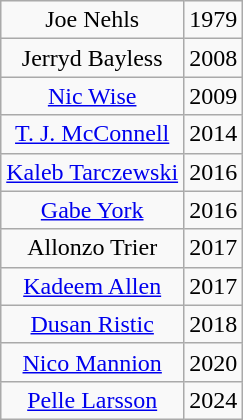<table class="wikitable" style="text-align:center;">
<tr>
<td>Joe Nehls</td>
<td>1979</td>
</tr>
<tr>
<td>Jerryd Bayless</td>
<td>2008</td>
</tr>
<tr>
<td><a href='#'>Nic Wise</a></td>
<td>2009</td>
</tr>
<tr>
<td><a href='#'>T. J. McConnell</a></td>
<td>2014</td>
</tr>
<tr>
<td><a href='#'>Kaleb Tarczewski</a></td>
<td>2016</td>
</tr>
<tr>
<td><a href='#'>Gabe York</a></td>
<td>2016</td>
</tr>
<tr>
<td>Allonzo Trier</td>
<td>2017</td>
</tr>
<tr>
<td><a href='#'>Kadeem Allen</a></td>
<td>2017</td>
</tr>
<tr>
<td><a href='#'>Dusan Ristic</a></td>
<td>2018</td>
</tr>
<tr>
<td><a href='#'>Nico Mannion</a></td>
<td>2020</td>
</tr>
<tr>
<td><a href='#'>Pelle Larsson</a></td>
<td>2024</td>
</tr>
</table>
